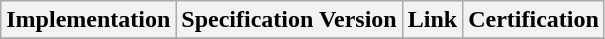<table class="wikitable sortable">
<tr>
<th>Implementation</th>
<th>Specification Version</th>
<th>Link</th>
<th>Certification</th>
</tr>
<tr>
</tr>
</table>
